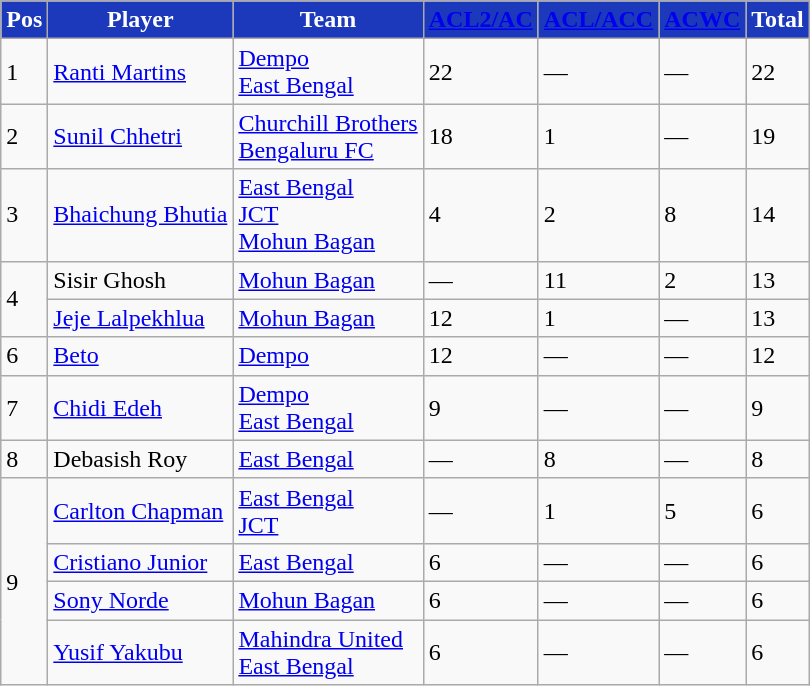<table class="wikitable">
<tr>
<th style="background:#1C39BC; color:white; text-align:center;">Pos</th>
<th style="background:#1C39BC; color:white; text-align:center;">Player</th>
<th style="background:#1C39BC; color:white; text-align:center;">Team</th>
<th style="background:#1C39BC; color:white; text-align:center;"><a href='#'>ACL2/AC</a></th>
<th style="background:#1C39BC; color:white; text-align:center;"><a href='#'>ACL/ACC</a></th>
<th style="background:#1C39BC; color:white; text-align:center;"><a href='#'>ACWC</a></th>
<th style="background:#1C39BC; color:white; text-align:center;">Total</th>
</tr>
<tr>
<td>1</td>
<td> <a href='#'>Ranti Martins</a></td>
<td><a href='#'>Dempo</a><br><a href='#'>East Bengal</a></td>
<td>22<br>

</td>
<td>—</td>
<td>—</td>
<td>22</td>
</tr>
<tr>
<td rowspan=1>2</td>
<td> <a href='#'>Sunil Chhetri</a></td>
<td><a href='#'>Churchill Brothers</a><br><a href='#'>Bengaluru FC</a></td>
<td>18<br></td>
<td>1</td>
<td>—</td>
<td>19</td>
</tr>
<tr>
<td rowspan=1>3</td>
<td> <a href='#'>Bhaichung Bhutia</a></td>
<td><a href='#'>East Bengal</a><br><a href='#'>JCT</a><br><a href='#'>Mohun Bagan</a></td>
<td>4<br>

</td>
<td>2</td>
<td>8</td>
<td>14</td>
</tr>
<tr>
<td rowspan=2>4</td>
<td> Sisir Ghosh</td>
<td><a href='#'>Mohun Bagan</a></td>
<td>—</td>
<td>11</td>
<td>2</td>
<td>13</td>
</tr>
<tr>
<td> <a href='#'>Jeje Lalpekhlua</a></td>
<td><a href='#'>Mohun Bagan</a></td>
<td>12<br></td>
<td>1<br></td>
<td>—</td>
<td>13</td>
</tr>
<tr>
<td>6</td>
<td> <a href='#'>Beto</a></td>
<td><a href='#'>Dempo</a></td>
<td>12<br></td>
<td>—</td>
<td>—</td>
<td>12</td>
</tr>
<tr>
<td>7</td>
<td> <a href='#'>Chidi Edeh</a></td>
<td><a href='#'>Dempo</a><br><a href='#'>East Bengal</a></td>
<td>9<br>
</td>
<td>—</td>
<td>—</td>
<td>9</td>
</tr>
<tr>
<td>8</td>
<td> Debasish Roy</td>
<td><a href='#'>East Bengal</a></td>
<td>—</td>
<td>8</td>
<td>—</td>
<td>8</td>
</tr>
<tr>
<td rowspan=4>9</td>
<td> <a href='#'>Carlton Chapman</a></td>
<td><a href='#'>East Bengal</a><br><a href='#'>JCT</a></td>
<td>—</td>
<td>1</td>
<td>5</td>
<td>6</td>
</tr>
<tr>
<td> <a href='#'>Cristiano Junior</a></td>
<td><a href='#'>East Bengal</a></td>
<td>6<br></td>
<td>—</td>
<td>—</td>
<td>6</td>
</tr>
<tr>
<td> <a href='#'>Sony Norde</a></td>
<td><a href='#'>Mohun Bagan</a></td>
<td>6</td>
<td>—</td>
<td>—</td>
<td>6</td>
</tr>
<tr>
<td> <a href='#'>Yusif Yakubu</a></td>
<td><a href='#'>Mahindra United</a><br><a href='#'>East Bengal</a></td>
<td>6</td>
<td>—</td>
<td>—</td>
<td>6</td>
</tr>
</table>
